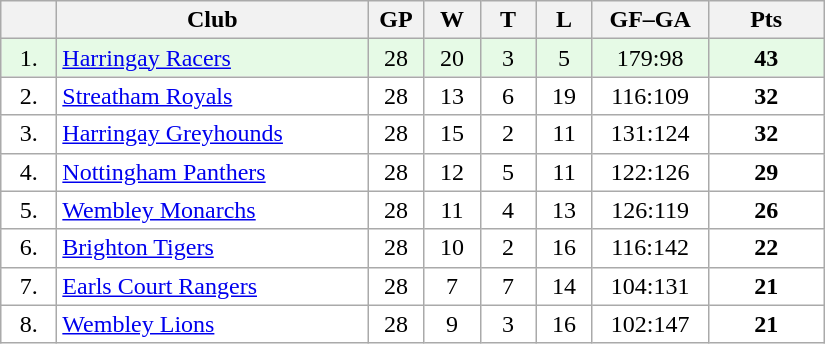<table class="wikitable">
<tr>
<th width="30"></th>
<th width="200">Club</th>
<th width="30">GP</th>
<th width="30">W</th>
<th width="30">T</th>
<th width="30">L</th>
<th width="70">GF–GA</th>
<th width="70">Pts</th>
</tr>
<tr bgcolor="#e6fae6" align="center">
<td>1.</td>
<td align="left"><a href='#'>Harringay Racers</a></td>
<td>28</td>
<td>20</td>
<td>3</td>
<td>5</td>
<td>179:98</td>
<td><strong>43</strong></td>
</tr>
<tr bgcolor="#FFFFFF" align="center">
<td>2.</td>
<td align="left"><a href='#'>Streatham Royals</a></td>
<td>28</td>
<td>13</td>
<td>6</td>
<td>19</td>
<td>116:109</td>
<td><strong>32</strong></td>
</tr>
<tr bgcolor="#FFFFFF" align="center">
<td>3.</td>
<td align="left"><a href='#'>Harringay Greyhounds</a></td>
<td>28</td>
<td>15</td>
<td>2</td>
<td>11</td>
<td>131:124</td>
<td><strong>32</strong></td>
</tr>
<tr bgcolor="#FFFFFF" align="center">
<td>4.</td>
<td align="left"><a href='#'>Nottingham Panthers</a></td>
<td>28</td>
<td>12</td>
<td>5</td>
<td>11</td>
<td>122:126</td>
<td><strong>29</strong></td>
</tr>
<tr bgcolor="#FFFFFF" align="center">
<td>5.</td>
<td align="left"><a href='#'>Wembley Monarchs</a></td>
<td>28</td>
<td>11</td>
<td>4</td>
<td>13</td>
<td>126:119</td>
<td><strong>26</strong></td>
</tr>
<tr bgcolor="#FFFFFF" align="center">
<td>6.</td>
<td align="left"><a href='#'>Brighton Tigers</a></td>
<td>28</td>
<td>10</td>
<td>2</td>
<td>16</td>
<td>116:142</td>
<td><strong>22</strong></td>
</tr>
<tr bgcolor="#FFFFFF" align="center">
<td>7.</td>
<td align="left"><a href='#'>Earls Court Rangers</a></td>
<td>28</td>
<td>7</td>
<td>7</td>
<td>14</td>
<td>104:131</td>
<td><strong>21</strong></td>
</tr>
<tr bgcolor="#FFFFFF" align="center">
<td>8.</td>
<td align="left"><a href='#'>Wembley Lions</a></td>
<td>28</td>
<td>9</td>
<td>3</td>
<td>16</td>
<td>102:147</td>
<td><strong>21</strong></td>
</tr>
</table>
